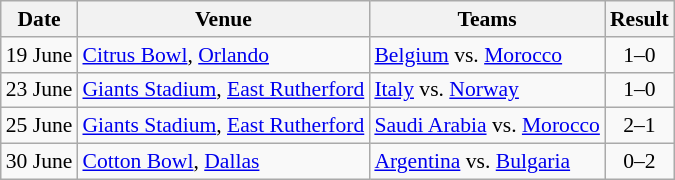<table class="wikitable" style="font-size:90%;">
<tr>
<th>Date</th>
<th>Venue</th>
<th>Teams</th>
<th>Result</th>
</tr>
<tr>
<td>19 June</td>
<td><a href='#'>Citrus Bowl</a>, <a href='#'>Orlando</a></td>
<td><a href='#'>Belgium</a> vs. <a href='#'>Morocco</a></td>
<td align=center>1–0</td>
</tr>
<tr>
<td>23 June</td>
<td><a href='#'>Giants Stadium</a>, <a href='#'>East Rutherford</a></td>
<td><a href='#'>Italy</a> vs. <a href='#'>Norway</a></td>
<td align=center>1–0</td>
</tr>
<tr>
<td>25 June</td>
<td><a href='#'>Giants Stadium</a>, <a href='#'>East Rutherford</a></td>
<td><a href='#'>Saudi Arabia</a> vs. <a href='#'>Morocco</a></td>
<td align=center>2–1</td>
</tr>
<tr>
<td>30 June</td>
<td><a href='#'>Cotton Bowl</a>, <a href='#'>Dallas</a></td>
<td><a href='#'>Argentina</a> vs. <a href='#'>Bulgaria</a></td>
<td align=center>0–2</td>
</tr>
</table>
